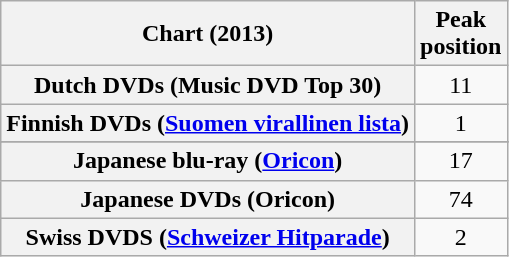<table class="wikitable sortable plainrowheaders">
<tr>
<th scope="col">Chart (2013)</th>
<th scope="col">Peak<br>position</th>
</tr>
<tr>
<th scope="row">Dutch DVDs (Music DVD Top 30)</th>
<td align="center">11</td>
</tr>
<tr>
<th scope="row">Finnish DVDs (<a href='#'>Suomen virallinen lista</a>)</th>
<td align="center">1</td>
</tr>
<tr>
</tr>
<tr>
<th scope="row">Japanese blu-ray (<a href='#'>Oricon</a>)</th>
<td align="center">17</td>
</tr>
<tr>
<th scope="row">Japanese DVDs (Oricon)</th>
<td align="center">74</td>
</tr>
<tr>
<th scope="row">Swiss DVDS (<a href='#'>Schweizer Hitparade</a>)</th>
<td align="center">2</td>
</tr>
</table>
